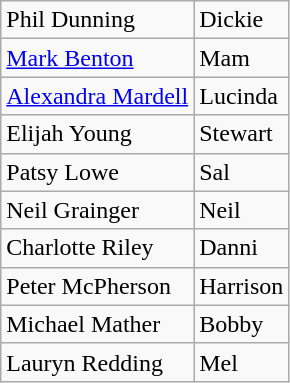<table class="wikitable">
<tr>
<td>Phil Dunning</td>
<td>Dickie</td>
</tr>
<tr>
<td><a href='#'>Mark Benton</a></td>
<td>Mam</td>
</tr>
<tr>
<td><a href='#'>Alexandra Mardell</a></td>
<td>Lucinda</td>
</tr>
<tr>
<td>Elijah Young</td>
<td>Stewart</td>
</tr>
<tr>
<td>Patsy Lowe</td>
<td>Sal</td>
</tr>
<tr>
<td>Neil Grainger</td>
<td>Neil</td>
</tr>
<tr>
<td>Charlotte Riley</td>
<td>Danni</td>
</tr>
<tr>
<td>Peter McPherson</td>
<td>Harrison</td>
</tr>
<tr>
<td>Michael Mather</td>
<td>Bobby</td>
</tr>
<tr>
<td>Lauryn Redding</td>
<td>Mel</td>
</tr>
</table>
